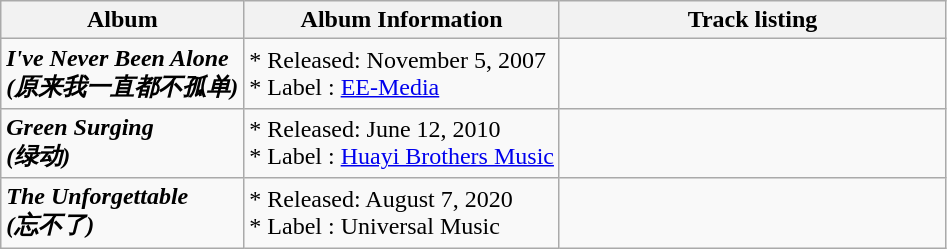<table class="wikitable">
<tr>
<th>Album</th>
<th>Album Information</th>
<th align="left" width= "250px">Track listing</th>
</tr>
<tr>
<td><strong><em>I've Never Been Alone</em></strong><br><strong><em>(原来我一直都不孤单)</em></strong></td>
<td>* Released: November 5, 2007 <br>* Label : <a href='#'>EE-Media</a></td>
<td style="font-size: 85%;"></td>
</tr>
<tr>
<td><strong><em>Green Surging</em></strong><br><strong><em>(绿动)</em></strong></td>
<td>* Released: June 12, 2010 <br>* Label : <a href='#'>Huayi Brothers Music</a></td>
<td style="font-size: 85%;"></td>
</tr>
<tr>
<td><strong><em>The Unforgettable</em></strong><br><strong><em> (忘不了)</em></strong></td>
<td>* Released: August 7, 2020 <br>* Label : Universal Music</td>
<td style="font-size: 85%;"></td>
</tr>
</table>
